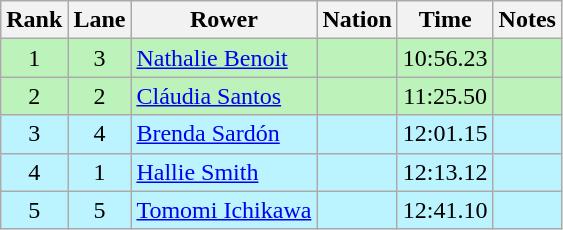<table class="wikitable sortable" style="text-align:center">
<tr>
<th>Rank</th>
<th>Lane</th>
<th>Rower</th>
<th>Nation</th>
<th>Time</th>
<th>Notes</th>
</tr>
<tr bgcolor=bbf3bb>
<td>1</td>
<td>3</td>
<td align=left><a href='#'>Nathalie Benoit</a></td>
<td align=left></td>
<td>10:56.23</td>
<td></td>
</tr>
<tr bgcolor=bbf3bb>
<td>2</td>
<td>2</td>
<td align=left><a href='#'>Cláudia Santos</a></td>
<td align=left></td>
<td>11:25.50</td>
<td></td>
</tr>
<tr bgcolor=bbf3ff>
<td>3</td>
<td>4</td>
<td align=left><a href='#'>Brenda Sardón</a></td>
<td align=left></td>
<td>12:01.15</td>
<td></td>
</tr>
<tr bgcolor=bbf3ff>
<td>4</td>
<td>1</td>
<td align=left><a href='#'>Hallie Smith</a></td>
<td align=left></td>
<td>12:13.12</td>
<td></td>
</tr>
<tr bgcolor=bbf3ff>
<td>5</td>
<td>5</td>
<td align=left><a href='#'>Tomomi Ichikawa</a></td>
<td align=left></td>
<td>12:41.10</td>
<td></td>
</tr>
</table>
